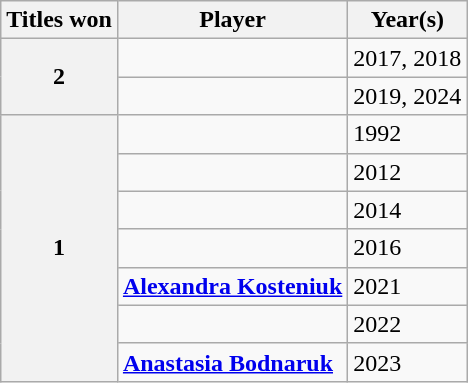<table class="wikitable">
<tr>
<th>Titles won</th>
<th>Player</th>
<th>Year(s)</th>
</tr>
<tr>
<th rowspan="2">2</th>
<td></td>
<td>2017, 2018</td>
</tr>
<tr>
<td></td>
<td>2019, 2024</td>
</tr>
<tr>
<th rowspan="7">1</th>
<td></td>
<td>1992</td>
</tr>
<tr>
<td></td>
<td>2012</td>
</tr>
<tr>
<td></td>
<td>2014</td>
</tr>
<tr>
<td></td>
<td>2016</td>
</tr>
<tr>
<td> <strong><a href='#'>Alexandra Kosteniuk</a></strong> </td>
<td>2021</td>
</tr>
<tr>
<td></td>
<td>2022</td>
</tr>
<tr>
<td> <strong><a href='#'>Anastasia Bodnaruk</a></strong> </td>
<td>2023</td>
</tr>
</table>
